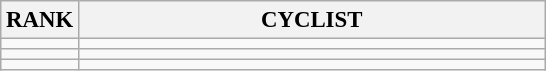<table class="wikitable" style="font-size:95%;">
<tr>
<th>RANK</th>
<th align="left" style="width: 20em">CYCLIST</th>
</tr>
<tr>
<td align="center"></td>
<td></td>
</tr>
<tr>
<td align="center"></td>
<td></td>
</tr>
<tr>
<td align="center"></td>
<td></td>
</tr>
</table>
